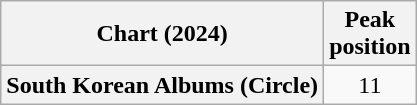<table class="wikitable plainrowheaders" style="text-align:center">
<tr>
<th scope="col">Chart (2024)</th>
<th scope="col">Peak<br>position</th>
</tr>
<tr>
<th scope="row">South Korean Albums (Circle)</th>
<td>11</td>
</tr>
</table>
